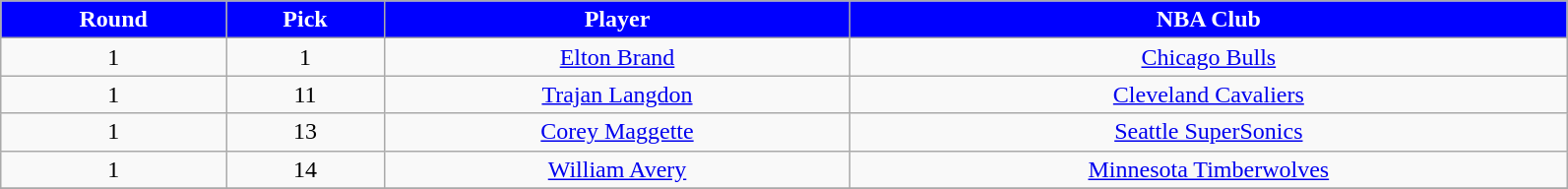<table class="wikitable" width="84%">
<tr align="center"  style="background:blue;color:#FFFFFF;">
<td><strong>Round</strong></td>
<td><strong>Pick</strong></td>
<td><strong>Player</strong></td>
<td><strong>NBA Club</strong></td>
</tr>
<tr align="center" bgcolor="">
<td>1</td>
<td>1</td>
<td><a href='#'>Elton Brand</a></td>
<td><a href='#'>Chicago Bulls</a></td>
</tr>
<tr align="center" bgcolor="">
<td>1</td>
<td>11</td>
<td><a href='#'>Trajan Langdon</a></td>
<td><a href='#'>Cleveland Cavaliers</a></td>
</tr>
<tr align="center" bgcolor="">
<td>1</td>
<td>13</td>
<td><a href='#'>Corey Maggette</a></td>
<td><a href='#'>Seattle SuperSonics</a></td>
</tr>
<tr align="center" bgcolor="">
<td>1</td>
<td>14</td>
<td><a href='#'>William Avery</a></td>
<td><a href='#'>Minnesota Timberwolves</a></td>
</tr>
<tr align="center" bgcolor="">
</tr>
</table>
